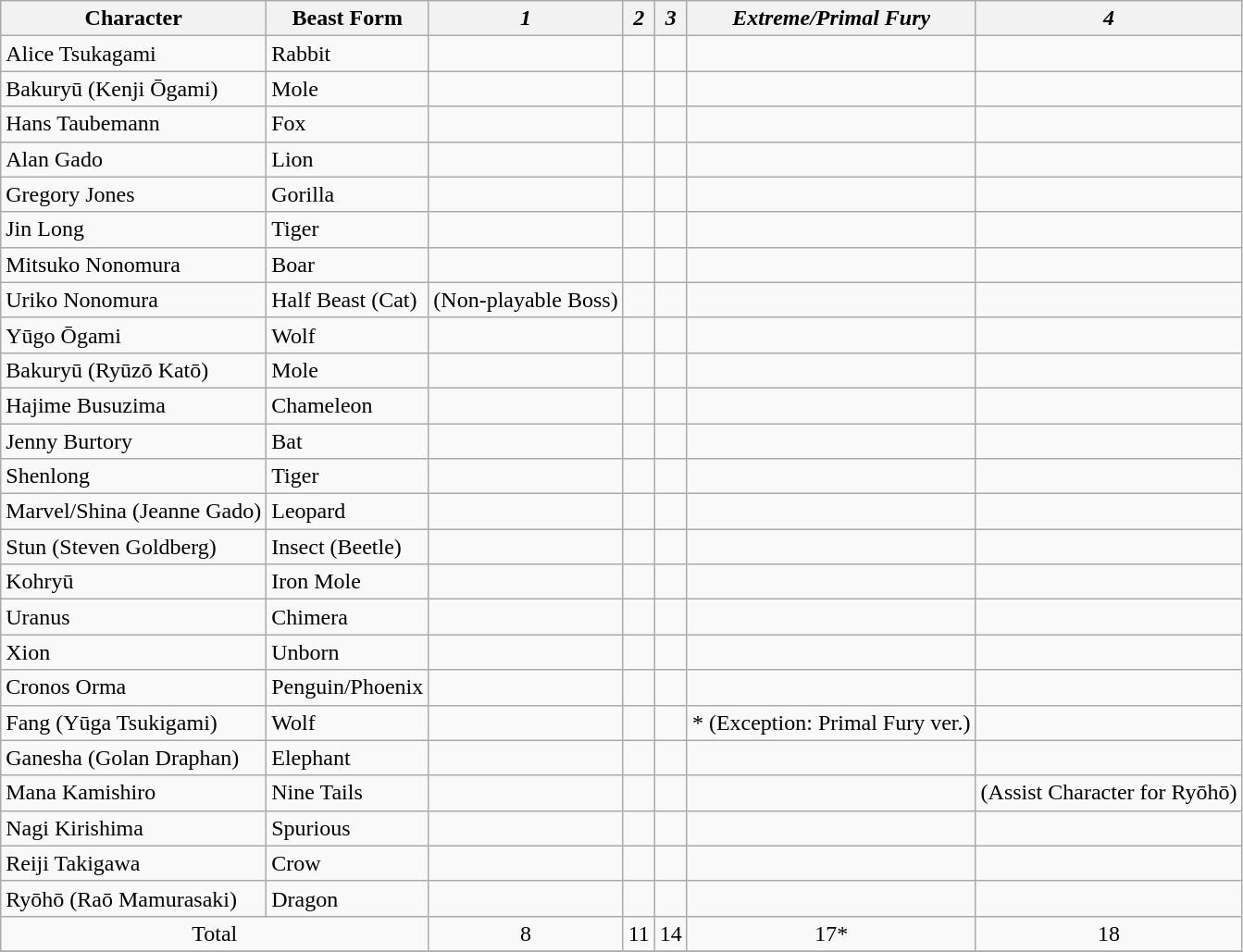<table class="wikitable sortable">
<tr>
<th scope="col">Character</th>
<th scope="col">Beast Form</th>
<th scope="col"><em>1</em></th>
<th scope="col"><em>2</em></th>
<th scope="col"><em>3</em></th>
<th scope="col"><em>Extreme/Primal Fury</em></th>
<th scope="col"><em>4</em></th>
</tr>
<tr>
<td scope="row">Alice Tsukagami</td>
<td>Rabbit</td>
<td></td>
<td></td>
<td></td>
<td></td>
<td></td>
</tr>
<tr>
<td scope="row">Bakuryū (Kenji Ōgami)</td>
<td>Mole</td>
<td></td>
<td></td>
<td></td>
<td></td>
<td></td>
</tr>
<tr>
<td scope="row">Hans Taubemann</td>
<td>Fox</td>
<td></td>
<td></td>
<td></td>
<td></td>
<td></td>
</tr>
<tr>
<td scope="row">Alan Gado</td>
<td>Lion</td>
<td></td>
<td></td>
<td></td>
<td></td>
<td></td>
</tr>
<tr>
<td scope="row">Gregory Jones</td>
<td>Gorilla</td>
<td></td>
<td></td>
<td></td>
<td></td>
<td></td>
</tr>
<tr>
<td scope="row">Jin Long</td>
<td>Tiger</td>
<td></td>
<td></td>
<td></td>
<td></td>
<td></td>
</tr>
<tr>
<td scope="row">Mitsuko Nonomura</td>
<td>Boar</td>
<td></td>
<td></td>
<td></td>
<td></td>
<td></td>
</tr>
<tr>
<td scope="row">Uriko Nonomura</td>
<td>Half Beast (Cat)</td>
<td> (Non-playable Boss)</td>
<td></td>
<td></td>
<td></td>
<td></td>
</tr>
<tr>
<td scope="row">Yūgo Ōgami</td>
<td>Wolf</td>
<td></td>
<td></td>
<td></td>
<td></td>
<td></td>
</tr>
<tr>
<td scope="row">Bakuryū (Ryūzō Katō)</td>
<td>Mole</td>
<td></td>
<td></td>
<td></td>
<td></td>
<td></td>
</tr>
<tr>
<td scope="row">Hajime Busuzima</td>
<td>Chameleon</td>
<td></td>
<td></td>
<td></td>
<td></td>
<td></td>
</tr>
<tr>
<td scope="row">Jenny Burtory</td>
<td>Bat</td>
<td></td>
<td></td>
<td></td>
<td></td>
<td></td>
</tr>
<tr>
<td scope="row">Shenlong</td>
<td>Tiger</td>
<td></td>
<td></td>
<td></td>
<td></td>
<td></td>
</tr>
<tr>
<td scope="row">Marvel/Shina (Jeanne Gado)</td>
<td>Leopard</td>
<td></td>
<td></td>
<td></td>
<td></td>
<td></td>
</tr>
<tr>
<td scope="row">Stun (Steven Goldberg)</td>
<td>Insect (Beetle)</td>
<td></td>
<td></td>
<td></td>
<td></td>
<td></td>
</tr>
<tr>
<td scope="row">Kohryū</td>
<td>Iron Mole</td>
<td></td>
<td></td>
<td></td>
<td></td>
<td></td>
</tr>
<tr>
<td scope="row">Uranus</td>
<td>Chimera</td>
<td></td>
<td></td>
<td></td>
<td></td>
<td></td>
</tr>
<tr>
<td scope="row">Xion</td>
<td>Unborn</td>
<td></td>
<td></td>
<td></td>
<td></td>
<td></td>
</tr>
<tr>
<td scope="row">Cronos Orma</td>
<td>Penguin/Phoenix</td>
<td></td>
<td></td>
<td></td>
<td></td>
<td></td>
</tr>
<tr>
<td scope="row">Fang (Yūga Tsukigami)</td>
<td>Wolf</td>
<td></td>
<td></td>
<td></td>
<td>* (Exception: Primal Fury ver.)</td>
<td></td>
</tr>
<tr>
<td scope="row">Ganesha (Golan Draphan)</td>
<td>Elephant</td>
<td></td>
<td></td>
<td></td>
<td></td>
<td></td>
</tr>
<tr>
<td scope="row">Mana Kamishiro</td>
<td>Nine Tails</td>
<td></td>
<td></td>
<td></td>
<td></td>
<td> (Assist Character for Ryōhō)</td>
</tr>
<tr>
<td scope="row">Nagi Kirishima</td>
<td>Spurious</td>
<td></td>
<td></td>
<td></td>
<td></td>
<td></td>
</tr>
<tr>
<td scope="row">Reiji Takigawa</td>
<td>Crow</td>
<td></td>
<td></td>
<td></td>
<td></td>
<td></td>
</tr>
<tr>
<td scope="row">Ryōhō (Raō Mamurasaki)</td>
<td>Dragon</td>
<td></td>
<td></td>
<td></td>
<td></td>
<td></td>
</tr>
<tr class="sortbottom" style="text-align:center;">
<td scope="row" colspan="2">Total</td>
<td>8</td>
<td>11</td>
<td>14</td>
<td>17*</td>
<td>18</td>
</tr>
<tr>
</tr>
</table>
